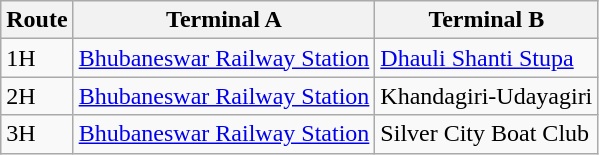<table class="wikitable sortable">
<tr>
<th>Route</th>
<th>Terminal A</th>
<th>Terminal B</th>
</tr>
<tr>
<td>1H</td>
<td><a href='#'>Bhubaneswar Railway Station</a></td>
<td><a href='#'>Dhauli Shanti Stupa</a></td>
</tr>
<tr>
<td>2H</td>
<td><a href='#'>Bhubaneswar Railway Station</a></td>
<td>Khandagiri-Udayagiri</td>
</tr>
<tr>
<td>3H</td>
<td><a href='#'>Bhubaneswar Railway Station</a></td>
<td>Silver City Boat Club</td>
</tr>
</table>
